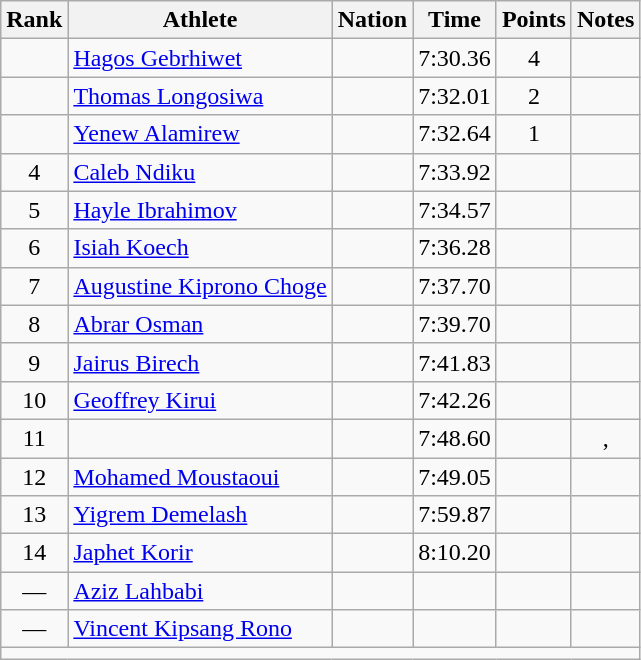<table class="wikitable mw-datatable sortable" style="text-align:center;">
<tr>
<th>Rank</th>
<th>Athlete</th>
<th>Nation</th>
<th>Time</th>
<th>Points</th>
<th>Notes</th>
</tr>
<tr>
<td></td>
<td align=left><a href='#'>Hagos Gebrhiwet</a></td>
<td align=left></td>
<td>7:30.36</td>
<td>4</td>
<td></td>
</tr>
<tr>
<td></td>
<td align=left><a href='#'>Thomas Longosiwa</a></td>
<td align=left></td>
<td>7:32.01</td>
<td>2</td>
<td></td>
</tr>
<tr>
<td></td>
<td align=left><a href='#'>Yenew Alamirew</a></td>
<td align=left></td>
<td>7:32.64</td>
<td>1</td>
<td></td>
</tr>
<tr>
<td>4</td>
<td align=left><a href='#'>Caleb Ndiku</a></td>
<td align=left></td>
<td>7:33.92</td>
<td></td>
<td></td>
</tr>
<tr>
<td>5</td>
<td align=left><a href='#'>Hayle Ibrahimov</a></td>
<td align=left></td>
<td>7:34.57</td>
<td></td>
<td><strong></strong></td>
</tr>
<tr>
<td>6</td>
<td align=left><a href='#'>Isiah Koech</a></td>
<td align=left></td>
<td>7:36.28</td>
<td></td>
<td></td>
</tr>
<tr>
<td>7</td>
<td align=left><a href='#'>Augustine Kiprono Choge</a></td>
<td align=left></td>
<td>7:37.70</td>
<td></td>
<td></td>
</tr>
<tr>
<td>8</td>
<td align=left><a href='#'>Abrar Osman</a></td>
<td align=left></td>
<td>7:39.70</td>
<td></td>
<td></td>
</tr>
<tr>
<td>9</td>
<td align=left><a href='#'>Jairus Birech</a></td>
<td align=left></td>
<td>7:41.83</td>
<td></td>
<td></td>
</tr>
<tr>
<td>10</td>
<td align=left><a href='#'>Geoffrey Kirui</a></td>
<td align=left></td>
<td>7:42.26</td>
<td></td>
<td></td>
</tr>
<tr>
<td>11</td>
<td align=left></td>
<td align=left></td>
<td>7:48.60</td>
<td></td>
<td>, </td>
</tr>
<tr>
<td>12</td>
<td align=left><a href='#'>Mohamed Moustaoui</a></td>
<td align=left></td>
<td>7:49.05</td>
<td></td>
<td></td>
</tr>
<tr>
<td>13</td>
<td align=left><a href='#'>Yigrem Demelash</a></td>
<td align=left></td>
<td>7:59.87</td>
<td></td>
<td></td>
</tr>
<tr>
<td>14</td>
<td align=left><a href='#'>Japhet Korir</a></td>
<td align=left></td>
<td>8:10.20</td>
<td></td>
<td></td>
</tr>
<tr>
<td>—</td>
<td align=left><a href='#'>Aziz Lahbabi</a></td>
<td align=left></td>
<td></td>
<td></td>
<td></td>
</tr>
<tr>
<td>—</td>
<td align=left><a href='#'>Vincent Kipsang Rono</a></td>
<td align=left></td>
<td></td>
<td></td>
<td></td>
</tr>
<tr class="sortbottom">
<td colspan=6></td>
</tr>
</table>
